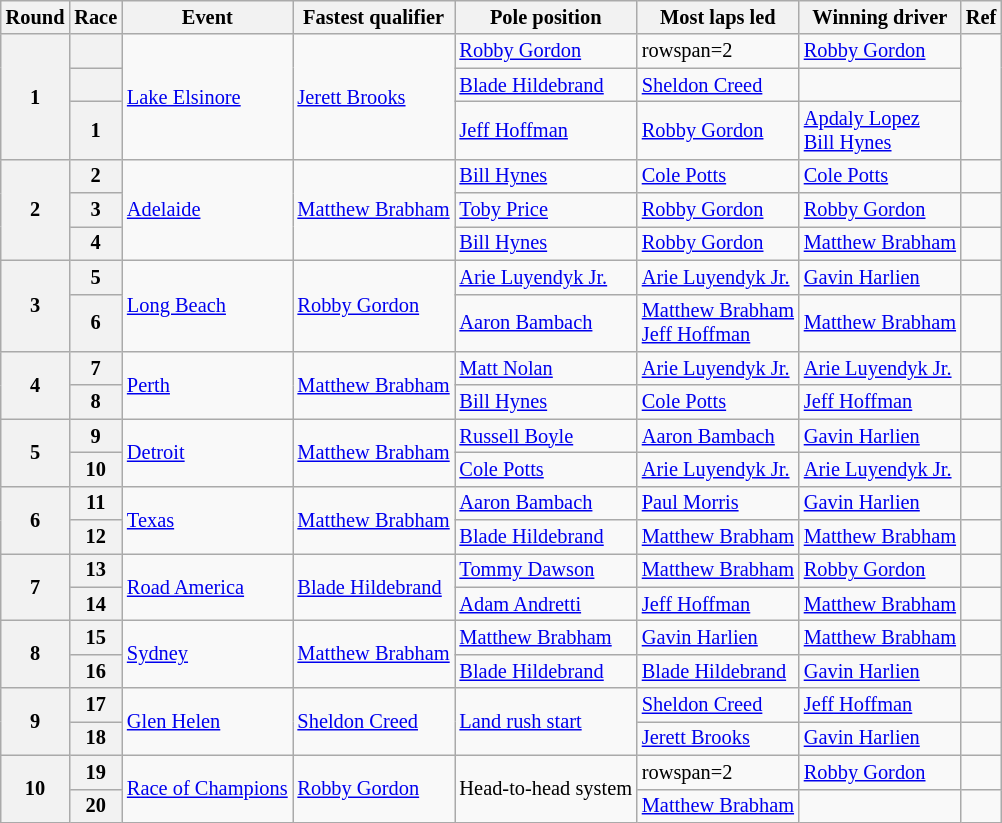<table class="wikitable" style="font-size: 85%;">
<tr>
<th>Round</th>
<th>Race</th>
<th>Event</th>
<th>Fastest qualifier</th>
<th>Pole position</th>
<th>Most laps led</th>
<th>Winning driver</th>
<th>Ref</th>
</tr>
<tr>
<th rowspan=3>1</th>
<th></th>
<td rowspan=3><a href='#'>Lake Elsinore</a></td>
<td rowspan=3> <a href='#'>Jerett Brooks</a></td>
<td> <a href='#'>Robby Gordon</a></td>
<td>rowspan=2 </td>
<td> <a href='#'>Robby Gordon</a></td>
<td rowspan=3></td>
</tr>
<tr>
<th></th>
<td> <a href='#'>Blade Hildebrand</a></td>
<td> <a href='#'>Sheldon Creed</a></td>
</tr>
<tr>
<th>1</th>
<td> <a href='#'>Jeff Hoffman</a></td>
<td> <a href='#'>Robby Gordon</a></td>
<td> <a href='#'>Apdaly Lopez</a><br> <a href='#'>Bill Hynes</a></td>
</tr>
<tr>
<th rowspan=3>2</th>
<th>2</th>
<td rowspan=3><a href='#'>Adelaide</a></td>
<td rowspan=3> <a href='#'>Matthew Brabham</a></td>
<td> <a href='#'>Bill Hynes</a></td>
<td> <a href='#'>Cole Potts</a></td>
<td> <a href='#'>Cole Potts</a></td>
<td></td>
</tr>
<tr>
<th>3</th>
<td> <a href='#'>Toby Price</a></td>
<td> <a href='#'>Robby Gordon</a></td>
<td> <a href='#'>Robby Gordon</a></td>
<td></td>
</tr>
<tr>
<th>4</th>
<td> <a href='#'>Bill Hynes</a></td>
<td> <a href='#'>Robby Gordon</a></td>
<td> <a href='#'>Matthew Brabham</a></td>
<td></td>
</tr>
<tr>
<th rowspan=2>3</th>
<th>5</th>
<td rowspan=2><a href='#'>Long Beach</a></td>
<td rowspan=2> <a href='#'>Robby Gordon</a></td>
<td> <a href='#'>Arie Luyendyk Jr.</a></td>
<td> <a href='#'>Arie Luyendyk Jr.</a></td>
<td> <a href='#'>Gavin Harlien</a></td>
<td></td>
</tr>
<tr>
<th>6</th>
<td> <a href='#'>Aaron Bambach</a></td>
<td> <a href='#'>Matthew Brabham</a><br> <a href='#'>Jeff Hoffman</a></td>
<td> <a href='#'>Matthew Brabham</a></td>
<td></td>
</tr>
<tr>
<th rowspan=2>4</th>
<th>7</th>
<td rowspan=2><a href='#'>Perth</a></td>
<td rowspan=2> <a href='#'>Matthew Brabham</a></td>
<td> <a href='#'>Matt Nolan</a></td>
<td> <a href='#'>Arie Luyendyk Jr.</a></td>
<td> <a href='#'>Arie Luyendyk Jr.</a></td>
<td></td>
</tr>
<tr>
<th>8</th>
<td> <a href='#'>Bill Hynes</a></td>
<td> <a href='#'>Cole Potts</a></td>
<td> <a href='#'>Jeff Hoffman</a></td>
<td></td>
</tr>
<tr>
<th rowspan=2>5</th>
<th>9</th>
<td rowspan=2><a href='#'>Detroit</a></td>
<td rowspan=2> <a href='#'>Matthew Brabham</a></td>
<td> <a href='#'>Russell Boyle</a></td>
<td> <a href='#'>Aaron Bambach</a></td>
<td> <a href='#'>Gavin Harlien</a></td>
<td></td>
</tr>
<tr>
<th>10</th>
<td> <a href='#'>Cole Potts</a></td>
<td> <a href='#'>Arie Luyendyk Jr.</a></td>
<td> <a href='#'>Arie Luyendyk Jr.</a></td>
<td></td>
</tr>
<tr>
<th rowspan=2>6</th>
<th>11</th>
<td rowspan=2><a href='#'>Texas</a></td>
<td rowspan=2> <a href='#'>Matthew Brabham</a></td>
<td> <a href='#'>Aaron Bambach</a></td>
<td> <a href='#'>Paul Morris</a></td>
<td> <a href='#'>Gavin Harlien</a></td>
<td></td>
</tr>
<tr>
<th>12</th>
<td> <a href='#'>Blade Hildebrand</a></td>
<td> <a href='#'>Matthew Brabham</a></td>
<td> <a href='#'>Matthew Brabham</a></td>
<td></td>
</tr>
<tr>
<th rowspan=2>7</th>
<th>13</th>
<td rowspan=2><a href='#'>Road America</a></td>
<td rowspan=2> <a href='#'>Blade Hildebrand</a></td>
<td> <a href='#'>Tommy Dawson</a></td>
<td> <a href='#'>Matthew Brabham</a></td>
<td> <a href='#'>Robby Gordon</a></td>
<td></td>
</tr>
<tr>
<th>14</th>
<td> <a href='#'>Adam Andretti</a></td>
<td> <a href='#'>Jeff Hoffman</a></td>
<td> <a href='#'>Matthew Brabham</a></td>
<td></td>
</tr>
<tr>
<th rowspan=2>8</th>
<th>15</th>
<td rowspan=2><a href='#'>Sydney</a></td>
<td rowspan=2> <a href='#'>Matthew Brabham</a></td>
<td> <a href='#'>Matthew Brabham</a></td>
<td> <a href='#'>Gavin Harlien</a></td>
<td> <a href='#'>Matthew Brabham</a></td>
<td></td>
</tr>
<tr>
<th>16</th>
<td> <a href='#'>Blade Hildebrand</a></td>
<td> <a href='#'>Blade Hildebrand</a></td>
<td> <a href='#'>Gavin Harlien</a></td>
<td></td>
</tr>
<tr>
<th rowspan=2>9</th>
<th>17</th>
<td rowspan=2><a href='#'>Glen Helen</a></td>
<td rowspan=2> <a href='#'>Sheldon Creed</a></td>
<td rowspan=2><a href='#'>Land rush start</a></td>
<td> <a href='#'>Sheldon Creed</a></td>
<td> <a href='#'>Jeff Hoffman</a></td>
<td></td>
</tr>
<tr>
<th>18</th>
<td> <a href='#'>Jerett Brooks</a></td>
<td> <a href='#'>Gavin Harlien</a></td>
<td></td>
</tr>
<tr>
<th rowspan=2>10</th>
<th>19</th>
<td rowspan=2><a href='#'>Race of Champions</a></td>
<td rowspan=2> <a href='#'>Robby Gordon</a></td>
<td rowspan=2>Head-to-head system</td>
<td>rowspan=2 </td>
<td> <a href='#'>Robby Gordon</a></td>
<td></td>
</tr>
<tr>
<th>20</th>
<td> <a href='#'>Matthew Brabham</a></td>
<td></td>
</tr>
</table>
